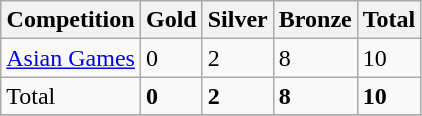<table class="wikitable sortable">
<tr>
<th>Competition</th>
<th>Gold</th>
<th>Silver</th>
<th>Bronze</th>
<th>Total</th>
</tr>
<tr>
<td><a href='#'>Asian Games</a></td>
<td>0</td>
<td>2</td>
<td>8</td>
<td>10</td>
</tr>
<tr>
<td>Total</td>
<td><strong>0</strong></td>
<td><strong>2</strong></td>
<td><strong>8</strong></td>
<td><strong>10</strong></td>
</tr>
<tr>
</tr>
</table>
